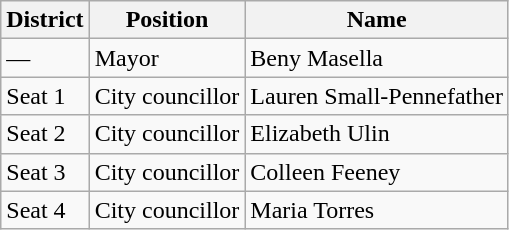<table class="wikitable" border="1">
<tr>
<th>District</th>
<th>Position</th>
<th>Name</th>
</tr>
<tr>
<td>—</td>
<td>Mayor</td>
<td>Beny Masella</td>
</tr>
<tr>
<td>Seat 1</td>
<td>City councillor</td>
<td>Lauren Small-Pennefather</td>
</tr>
<tr>
<td>Seat 2</td>
<td>City councillor</td>
<td>Elizabeth Ulin</td>
</tr>
<tr>
<td>Seat 3</td>
<td>City councillor</td>
<td>Colleen Feeney</td>
</tr>
<tr>
<td>Seat 4</td>
<td>City councillor</td>
<td>Maria Torres</td>
</tr>
</table>
